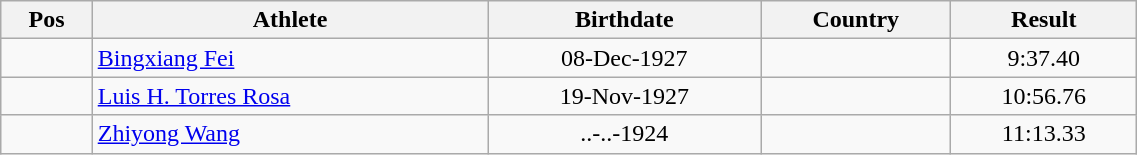<table class="wikitable"  style="text-align:center; width:60%;">
<tr>
<th>Pos</th>
<th>Athlete</th>
<th>Birthdate</th>
<th>Country</th>
<th>Result</th>
</tr>
<tr>
<td align=center></td>
<td align=left><a href='#'>Bingxiang Fei</a></td>
<td>08-Dec-1927</td>
<td align=left></td>
<td>9:37.40</td>
</tr>
<tr>
<td align=center></td>
<td align=left><a href='#'>Luis H. Torres Rosa</a></td>
<td>19-Nov-1927</td>
<td align=left></td>
<td>10:56.76</td>
</tr>
<tr>
<td align=center></td>
<td align=left><a href='#'>Zhiyong Wang</a></td>
<td>..-..-1924</td>
<td align=left></td>
<td>11:13.33</td>
</tr>
</table>
